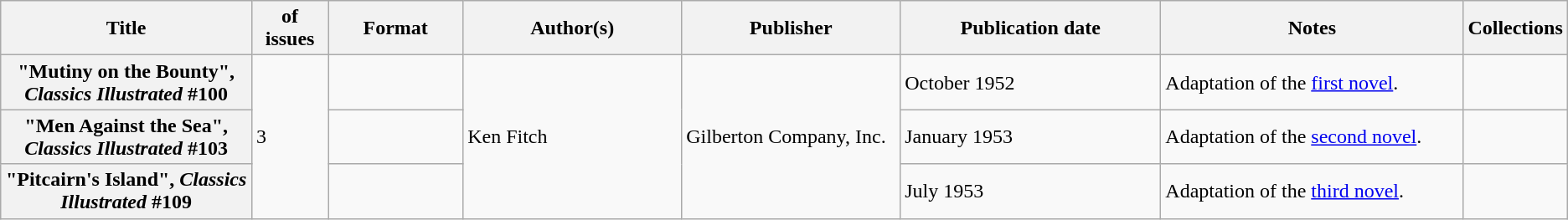<table class="wikitable">
<tr>
<th>Title</th>
<th style="width:40pt"> of issues</th>
<th style="width:75pt">Format</th>
<th style="width:125pt">Author(s)</th>
<th style="width:125pt">Publisher</th>
<th style="width:150pt">Publication date</th>
<th style="width:175pt">Notes</th>
<th>Collections</th>
</tr>
<tr>
<th>"Mutiny on the Bounty", <em>Classics Illustrated</em> #100</th>
<td rowspan="3">3</td>
<td></td>
<td rowspan="3">Ken Fitch</td>
<td rowspan="3">Gilberton Company, Inc.</td>
<td>October 1952</td>
<td>Adaptation of the <a href='#'>first novel</a>.</td>
<td></td>
</tr>
<tr>
<th>"Men Against the Sea", <em>Classics Illustrated</em> #103</th>
<td></td>
<td>January 1953</td>
<td>Adaptation of the <a href='#'>second novel</a>.</td>
<td></td>
</tr>
<tr>
<th>"Pitcairn's Island", <em>Classics Illustrated</em> #109</th>
<td></td>
<td>July 1953</td>
<td>Adaptation of the <a href='#'>third novel</a>.</td>
<td></td>
</tr>
</table>
